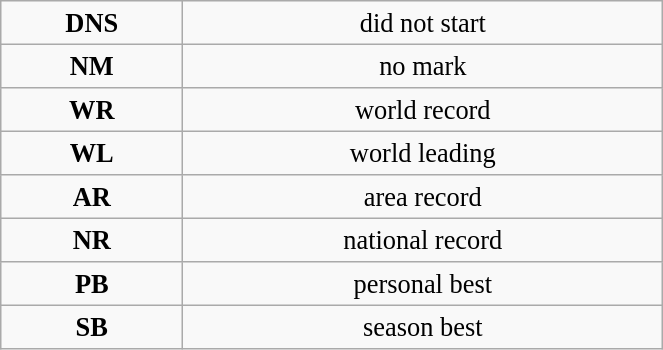<table class="wikitable" style=" text-align:center; font-size:110%;" width="35%">
<tr>
<td><strong>DNS</strong></td>
<td>did not start</td>
</tr>
<tr>
<td><strong>NM</strong></td>
<td>no mark</td>
</tr>
<tr>
<td><strong>WR</strong></td>
<td>world record</td>
</tr>
<tr>
<td><strong>WL</strong></td>
<td>world leading</td>
</tr>
<tr>
<td><strong>AR</strong></td>
<td>area record</td>
</tr>
<tr>
<td><strong>NR</strong></td>
<td>national record</td>
</tr>
<tr>
<td><strong>PB</strong></td>
<td>personal best</td>
</tr>
<tr>
<td><strong>SB</strong></td>
<td>season best</td>
</tr>
</table>
